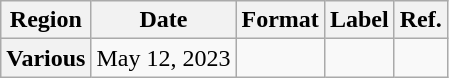<table class="wikitable plainrowheaders">
<tr>
<th scope="col">Region</th>
<th scope="col">Date</th>
<th scope="col">Format</th>
<th scope="col">Label</th>
<th scope="col">Ref.</th>
</tr>
<tr>
<th scope="row">Various</th>
<td>May 12, 2023</td>
<td></td>
<td></td>
<td></td>
</tr>
</table>
